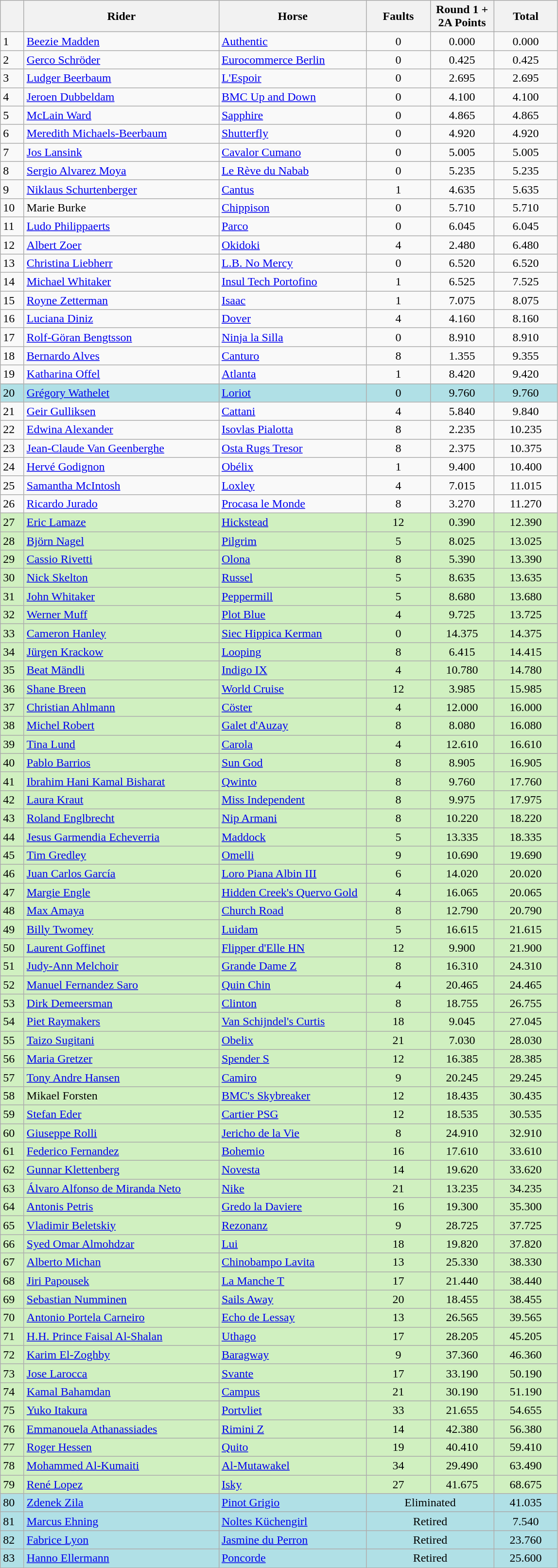<table class="wikitable">
<tr>
<th width=25></th>
<th width=260>Rider</th>
<th width=195>Horse</th>
<th width=80>Faults</th>
<th width=80>Round 1 + 2A Points</th>
<th width=80>Total</th>
</tr>
<tr>
<td>1</td>
<td> <a href='#'>Beezie Madden</a></td>
<td><a href='#'>Authentic</a></td>
<td align="center">0</td>
<td align="center">0.000</td>
<td align="center">0.000</td>
</tr>
<tr>
<td>2</td>
<td> <a href='#'>Gerco Schröder</a></td>
<td><a href='#'>Eurocommerce Berlin</a></td>
<td align="center">0</td>
<td align="center">0.425</td>
<td align="center">0.425</td>
</tr>
<tr>
<td>3</td>
<td> <a href='#'>Ludger Beerbaum</a></td>
<td><a href='#'>L'Espoir</a></td>
<td align="center">0</td>
<td align="center">2.695</td>
<td align="center">2.695</td>
</tr>
<tr>
<td>4</td>
<td> <a href='#'>Jeroen Dubbeldam</a></td>
<td><a href='#'>BMC Up and Down</a></td>
<td align="center">0</td>
<td align="center">4.100</td>
<td align="center">4.100</td>
</tr>
<tr>
<td>5</td>
<td> <a href='#'>McLain Ward</a></td>
<td><a href='#'>Sapphire</a></td>
<td align="center">0</td>
<td align="center">4.865</td>
<td align="center">4.865</td>
</tr>
<tr>
<td>6</td>
<td> <a href='#'>Meredith Michaels-Beerbaum</a></td>
<td><a href='#'>Shutterfly</a></td>
<td align="center">0</td>
<td align="center">4.920</td>
<td align="center">4.920</td>
</tr>
<tr>
<td>7</td>
<td> <a href='#'>Jos Lansink</a></td>
<td><a href='#'>Cavalor Cumano</a></td>
<td align="center">0</td>
<td align="center">5.005</td>
<td align="center">5.005</td>
</tr>
<tr>
<td>8</td>
<td> <a href='#'>Sergio Alvarez Moya</a></td>
<td><a href='#'>Le Rève du Nabab</a></td>
<td align="center">0</td>
<td align="center">5.235</td>
<td align="center">5.235</td>
</tr>
<tr>
<td>9</td>
<td> <a href='#'>Niklaus Schurtenberger</a></td>
<td><a href='#'>Cantus</a></td>
<td align="center">1</td>
<td align="center">4.635</td>
<td align="center">5.635</td>
</tr>
<tr>
<td>10</td>
<td> Marie Burke</td>
<td><a href='#'>Chippison</a></td>
<td align="center">0</td>
<td align="center">5.710</td>
<td align="center">5.710</td>
</tr>
<tr>
<td>11</td>
<td> <a href='#'>Ludo Philippaerts</a></td>
<td><a href='#'>Parco</a></td>
<td align="center">0</td>
<td align="center">6.045</td>
<td align="center">6.045</td>
</tr>
<tr>
<td>12</td>
<td> <a href='#'>Albert Zoer</a></td>
<td><a href='#'>Okidoki</a></td>
<td align="center">4</td>
<td align="center">2.480</td>
<td align="center">6.480</td>
</tr>
<tr>
<td>13</td>
<td> <a href='#'>Christina Liebherr</a></td>
<td><a href='#'>L.B. No Mercy</a></td>
<td align="center">0</td>
<td align="center">6.520</td>
<td align="center">6.520</td>
</tr>
<tr>
<td>14</td>
<td> <a href='#'>Michael Whitaker</a></td>
<td><a href='#'>Insul Tech Portofino</a></td>
<td align="center">1</td>
<td align="center">6.525</td>
<td align="center">7.525</td>
</tr>
<tr>
<td>15</td>
<td> <a href='#'>Royne Zetterman</a></td>
<td><a href='#'>Isaac</a></td>
<td align="center">1</td>
<td align="center">7.075</td>
<td align="center">8.075</td>
</tr>
<tr>
<td>16</td>
<td> <a href='#'>Luciana Diniz</a></td>
<td><a href='#'>Dover</a></td>
<td align="center">4</td>
<td align="center">4.160</td>
<td align="center">8.160</td>
</tr>
<tr>
<td>17</td>
<td> <a href='#'>Rolf-Göran Bengtsson</a></td>
<td><a href='#'>Ninja la Silla</a></td>
<td align="center">0</td>
<td align="center">8.910</td>
<td align="center">8.910</td>
</tr>
<tr>
<td>18</td>
<td> <a href='#'>Bernardo Alves</a></td>
<td><a href='#'>Canturo</a></td>
<td align="center">8</td>
<td align="center">1.355</td>
<td align="center">9.355</td>
</tr>
<tr>
<td>19</td>
<td> <a href='#'>Katharina Offel</a></td>
<td><a href='#'>Atlanta</a></td>
<td align="center">1</td>
<td align="center">8.420</td>
<td align="center">9.420</td>
</tr>
<tr style="background:#B0E0E6">
<td>20</td>
<td> <a href='#'>Grégory Wathelet</a></td>
<td><a href='#'>Loriot</a></td>
<td align="center">0</td>
<td align="center">9.760</td>
<td align="center">9.760</td>
</tr>
<tr>
<td>21</td>
<td> <a href='#'>Geir Gulliksen</a></td>
<td><a href='#'>Cattani</a></td>
<td align="center">4</td>
<td align="center">5.840</td>
<td align="center">9.840</td>
</tr>
<tr>
<td>22</td>
<td> <a href='#'>Edwina Alexander</a></td>
<td><a href='#'>Isovlas Pialotta</a></td>
<td align="center">8</td>
<td align="center">2.235</td>
<td align="center">10.235</td>
</tr>
<tr>
<td>23</td>
<td> <a href='#'>Jean-Claude Van Geenberghe</a></td>
<td><a href='#'>Osta Rugs Tresor</a></td>
<td align="center">8</td>
<td align="center">2.375</td>
<td align="center">10.375</td>
</tr>
<tr>
<td>24</td>
<td> <a href='#'>Hervé Godignon</a></td>
<td><a href='#'>Obélix</a></td>
<td align="center">1</td>
<td align="center">9.400</td>
<td align="center">10.400</td>
</tr>
<tr>
<td>25</td>
<td> <a href='#'>Samantha McIntosh</a></td>
<td><a href='#'>Loxley</a></td>
<td align="center">4</td>
<td align="center">7.015</td>
<td align="center">11.015</td>
</tr>
<tr>
<td>26</td>
<td> <a href='#'>Ricardo Jurado</a></td>
<td><a href='#'>Procasa le Monde</a></td>
<td align="center">8</td>
<td align="center">3.270</td>
<td align="center">11.270</td>
</tr>
<tr style="background:#d0f0c0">
<td>27</td>
<td> <a href='#'>Eric Lamaze</a></td>
<td><a href='#'>Hickstead</a></td>
<td align="center">12</td>
<td align="center">0.390</td>
<td align="center">12.390</td>
</tr>
<tr style="background:#d0f0c0">
<td>28</td>
<td> <a href='#'>Björn Nagel</a></td>
<td><a href='#'>Pilgrim</a></td>
<td align="center">5</td>
<td align="center">8.025</td>
<td align="center">13.025</td>
</tr>
<tr style="background:#d0f0c0">
<td>29</td>
<td> <a href='#'>Cassio Rivetti</a></td>
<td><a href='#'>Olona</a></td>
<td align="center">8</td>
<td align="center">5.390</td>
<td align="center">13.390</td>
</tr>
<tr style="background:#d0f0c0">
<td>30</td>
<td> <a href='#'>Nick Skelton</a></td>
<td><a href='#'>Russel</a></td>
<td align="center">5</td>
<td align="center">8.635</td>
<td align="center">13.635</td>
</tr>
<tr style="background:#d0f0c0">
<td>31</td>
<td> <a href='#'>John Whitaker</a></td>
<td><a href='#'>Peppermill</a></td>
<td align="center">5</td>
<td align="center">8.680</td>
<td align="center">13.680</td>
</tr>
<tr style="background:#d0f0c0">
<td>32</td>
<td> <a href='#'>Werner Muff</a></td>
<td><a href='#'>Plot Blue</a></td>
<td align="center">4</td>
<td align="center">9.725</td>
<td align="center">13.725</td>
</tr>
<tr style="background:#d0f0c0">
<td>33</td>
<td> <a href='#'>Cameron Hanley</a></td>
<td><a href='#'>Siec Hippica Kerman</a></td>
<td align="center">0</td>
<td align="center">14.375</td>
<td align="center">14.375</td>
</tr>
<tr style="background:#d0f0c0">
<td>34</td>
<td> <a href='#'>Jürgen Krackow</a></td>
<td><a href='#'>Looping</a></td>
<td align="center">8</td>
<td align="center">6.415</td>
<td align="center">14.415</td>
</tr>
<tr style="background:#d0f0c0">
<td>35</td>
<td> <a href='#'>Beat Mändli</a></td>
<td><a href='#'>Indigo IX</a></td>
<td align="center">4</td>
<td align="center">10.780</td>
<td align="center">14.780</td>
</tr>
<tr style="background:#d0f0c0">
<td>36</td>
<td> <a href='#'>Shane Breen</a></td>
<td><a href='#'>World Cruise</a></td>
<td align="center">12</td>
<td align="center">3.985</td>
<td align="center">15.985</td>
</tr>
<tr style="background:#d0f0c0">
<td>37</td>
<td> <a href='#'>Christian Ahlmann</a></td>
<td><a href='#'>Cöster</a></td>
<td align="center">4</td>
<td align="center">12.000</td>
<td align="center">16.000</td>
</tr>
<tr style="background:#d0f0c0">
<td>38</td>
<td> <a href='#'>Michel Robert</a></td>
<td><a href='#'>Galet d'Auzay</a></td>
<td align="center">8</td>
<td align="center">8.080</td>
<td align="center">16.080</td>
</tr>
<tr style="background:#d0f0c0">
<td>39</td>
<td> <a href='#'>Tina Lund</a></td>
<td><a href='#'>Carola</a></td>
<td align="center">4</td>
<td align="center">12.610</td>
<td align="center">16.610</td>
</tr>
<tr style="background:#d0f0c0">
<td>40</td>
<td> <a href='#'>Pablo Barrios</a></td>
<td><a href='#'>Sun God</a></td>
<td align="center">8</td>
<td align="center">8.905</td>
<td align="center">16.905</td>
</tr>
<tr style="background:#d0f0c0">
<td>41</td>
<td> <a href='#'>Ibrahim Hani Kamal Bisharat</a></td>
<td><a href='#'>Qwinto</a></td>
<td align="center">8</td>
<td align="center">9.760</td>
<td align="center">17.760</td>
</tr>
<tr style="background:#d0f0c0">
<td>42</td>
<td> <a href='#'>Laura Kraut</a></td>
<td><a href='#'>Miss Independent</a></td>
<td align="center">8</td>
<td align="center">9.975</td>
<td align="center">17.975</td>
</tr>
<tr style="background:#d0f0c0">
<td>43</td>
<td> <a href='#'>Roland Englbrecht</a></td>
<td><a href='#'>Nip Armani</a></td>
<td align="center">8</td>
<td align="center">10.220</td>
<td align="center">18.220</td>
</tr>
<tr style="background:#d0f0c0">
<td>44</td>
<td> <a href='#'>Jesus Garmendia Echeverria</a></td>
<td><a href='#'>Maddock</a></td>
<td align="center">5</td>
<td align="center">13.335</td>
<td align="center">18.335</td>
</tr>
<tr style="background:#d0f0c0">
<td>45</td>
<td> <a href='#'>Tim Gredley</a></td>
<td><a href='#'>Omelli</a></td>
<td align="center">9</td>
<td align="center">10.690</td>
<td align="center">19.690</td>
</tr>
<tr style="background:#d0f0c0">
<td>46</td>
<td> <a href='#'>Juan Carlos García</a></td>
<td><a href='#'>Loro Piana Albin III</a></td>
<td align="center">6</td>
<td align="center">14.020</td>
<td align="center">20.020</td>
</tr>
<tr style="background:#d0f0c0">
<td>47</td>
<td> <a href='#'>Margie Engle</a></td>
<td><a href='#'>Hidden Creek's Quervo Gold</a></td>
<td align="center">4</td>
<td align="center">16.065</td>
<td align="center">20.065</td>
</tr>
<tr style="background:#d0f0c0">
<td>48</td>
<td> <a href='#'>Max Amaya</a></td>
<td><a href='#'>Church Road</a></td>
<td align="center">8</td>
<td align="center">12.790</td>
<td align="center">20.790</td>
</tr>
<tr style="background:#d0f0c0">
<td>49</td>
<td> <a href='#'>Billy Twomey</a></td>
<td><a href='#'>Luidam</a></td>
<td align="center">5</td>
<td align="center">16.615</td>
<td align="center">21.615</td>
</tr>
<tr style="background:#d0f0c0">
<td>50</td>
<td> <a href='#'>Laurent Goffinet</a></td>
<td><a href='#'>Flipper d'Elle HN</a></td>
<td align="center">12</td>
<td align="center">9.900</td>
<td align="center">21.900</td>
</tr>
<tr style="background:#d0f0c0">
<td>51</td>
<td> <a href='#'>Judy-Ann Melchoir</a></td>
<td><a href='#'>Grande Dame Z</a></td>
<td align="center">8</td>
<td align="center">16.310</td>
<td align="center">24.310</td>
</tr>
<tr style="background:#d0f0c0">
<td>52</td>
<td> <a href='#'>Manuel Fernandez Saro</a></td>
<td><a href='#'>Quin Chin</a></td>
<td align="center">4</td>
<td align="center">20.465</td>
<td align="center">24.465</td>
</tr>
<tr style="background:#d0f0c0">
<td>53</td>
<td> <a href='#'>Dirk Demeersman</a></td>
<td><a href='#'>Clinton</a></td>
<td align="center">8</td>
<td align="center">18.755</td>
<td align="center">26.755</td>
</tr>
<tr style="background:#d0f0c0">
<td>54</td>
<td> <a href='#'>Piet Raymakers</a></td>
<td><a href='#'>Van Schijndel's Curtis</a></td>
<td align="center">18</td>
<td align="center">9.045</td>
<td align="center">27.045</td>
</tr>
<tr style="background:#d0f0c0">
<td>55</td>
<td> <a href='#'>Taizo Sugitani</a></td>
<td><a href='#'>Obelix</a></td>
<td align="center">21</td>
<td align="center">7.030</td>
<td align="center">28.030</td>
</tr>
<tr style="background:#d0f0c0">
<td>56</td>
<td> <a href='#'>Maria Gretzer</a></td>
<td><a href='#'>Spender S</a></td>
<td align="center">12</td>
<td align="center">16.385</td>
<td align="center">28.385</td>
</tr>
<tr style="background:#d0f0c0">
<td>57</td>
<td> <a href='#'>Tony Andre Hansen</a></td>
<td><a href='#'>Camiro</a></td>
<td align="center">9</td>
<td align="center">20.245</td>
<td align="center">29.245</td>
</tr>
<tr style="background:#d0f0c0">
<td>58</td>
<td> Mikael Forsten</td>
<td><a href='#'>BMC's Skybreaker</a></td>
<td align="center">12</td>
<td align="center">18.435</td>
<td align="center">30.435</td>
</tr>
<tr style="background:#d0f0c0">
<td>59</td>
<td> <a href='#'>Stefan Eder</a></td>
<td><a href='#'>Cartier PSG</a></td>
<td align="center">12</td>
<td align="center">18.535</td>
<td align="center">30.535</td>
</tr>
<tr style="background:#d0f0c0">
<td>60</td>
<td> <a href='#'>Giuseppe Rolli</a></td>
<td><a href='#'>Jericho de la Vie</a></td>
<td align="center">8</td>
<td align="center">24.910</td>
<td align="center">32.910</td>
</tr>
<tr style="background:#d0f0c0">
<td>61</td>
<td> <a href='#'>Federico Fernandez</a></td>
<td><a href='#'>Bohemio</a></td>
<td align="center">16</td>
<td align="center">17.610</td>
<td align="center">33.610</td>
</tr>
<tr style="background:#d0f0c0">
<td>62</td>
<td> <a href='#'>Gunnar Klettenberg</a></td>
<td><a href='#'>Novesta</a></td>
<td align="center">14</td>
<td align="center">19.620</td>
<td align="center">33.620</td>
</tr>
<tr style="background:#d0f0c0">
<td>63</td>
<td> <a href='#'>Álvaro Alfonso de Miranda Neto</a></td>
<td><a href='#'>Nike</a></td>
<td align="center">21</td>
<td align="center">13.235</td>
<td align="center">34.235</td>
</tr>
<tr style="background:#d0f0c0">
<td>64</td>
<td> <a href='#'>Antonis Petris</a></td>
<td><a href='#'>Gredo la Daviere</a></td>
<td align="center">16</td>
<td align="center">19.300</td>
<td align="center">35.300</td>
</tr>
<tr style="background:#d0f0c0">
<td>65</td>
<td> <a href='#'>Vladimir Beletskiy</a></td>
<td><a href='#'>Rezonanz</a></td>
<td align="center">9</td>
<td align="center">28.725</td>
<td align="center">37.725</td>
</tr>
<tr style="background:#d0f0c0">
<td>66</td>
<td> <a href='#'>Syed Omar Almohdzar</a></td>
<td><a href='#'>Lui</a></td>
<td align="center">18</td>
<td align="center">19.820</td>
<td align="center">37.820</td>
</tr>
<tr style="background:#d0f0c0">
<td>67</td>
<td> <a href='#'>Alberto Michan</a></td>
<td><a href='#'>Chinobampo Lavita</a></td>
<td align="center">13</td>
<td align="center">25.330</td>
<td align="center">38.330</td>
</tr>
<tr style="background:#d0f0c0">
<td>68</td>
<td> <a href='#'>Jiri Papousek</a></td>
<td><a href='#'>La Manche T</a></td>
<td align="center">17</td>
<td align="center">21.440</td>
<td align="center">38.440</td>
</tr>
<tr style="background:#d0f0c0">
<td>69</td>
<td> <a href='#'>Sebastian Numminen</a></td>
<td><a href='#'>Sails Away</a></td>
<td align="center">20</td>
<td align="center">18.455</td>
<td align="center">38.455</td>
</tr>
<tr style="background:#d0f0c0">
<td>70</td>
<td> <a href='#'>Antonio Portela Carneiro</a></td>
<td><a href='#'>Echo de Lessay</a></td>
<td align="center">13</td>
<td align="center">26.565</td>
<td align="center">39.565</td>
</tr>
<tr style="background:#d0f0c0">
<td>71</td>
<td> <a href='#'>H.H. Prince Faisal Al-Shalan</a></td>
<td><a href='#'>Uthago</a></td>
<td align="center">17</td>
<td align="center">28.205</td>
<td align="center">45.205</td>
</tr>
<tr style="background:#d0f0c0">
<td>72</td>
<td> <a href='#'>Karim El-Zoghby</a></td>
<td><a href='#'>Baragway</a></td>
<td align="center">9</td>
<td align="center">37.360</td>
<td align="center">46.360</td>
</tr>
<tr style="background:#d0f0c0">
<td>73</td>
<td> <a href='#'>Jose Larocca</a></td>
<td><a href='#'>Svante</a></td>
<td align="center">17</td>
<td align="center">33.190</td>
<td align="center">50.190</td>
</tr>
<tr style="background:#d0f0c0">
<td>74</td>
<td> <a href='#'>Kamal Bahamdan</a></td>
<td><a href='#'>Campus</a></td>
<td align="center">21</td>
<td align="center">30.190</td>
<td align="center">51.190</td>
</tr>
<tr style="background:#d0f0c0">
<td>75</td>
<td> <a href='#'>Yuko Itakura</a></td>
<td><a href='#'>Portvliet</a></td>
<td align="center">33</td>
<td align="center">21.655</td>
<td align="center">54.655</td>
</tr>
<tr style="background:#d0f0c0">
<td>76</td>
<td> <a href='#'>Emmanouela Athanassiades</a></td>
<td><a href='#'>Rimini Z</a></td>
<td align="center">14</td>
<td align="center">42.380</td>
<td align="center">56.380</td>
</tr>
<tr style="background:#d0f0c0">
<td>77</td>
<td> <a href='#'>Roger Hessen</a></td>
<td><a href='#'>Quito</a></td>
<td align="center">19</td>
<td align="center">40.410</td>
<td align="center">59.410</td>
</tr>
<tr style="background:#d0f0c0">
<td>78</td>
<td> <a href='#'>Mohammed Al-Kumaiti</a></td>
<td><a href='#'>Al-Mutawakel</a></td>
<td align="center">34</td>
<td align="center">29.490</td>
<td align="center">63.490</td>
</tr>
<tr style="background:#d0f0c0">
<td>79</td>
<td> <a href='#'>René Lopez</a></td>
<td><a href='#'>Isky</a></td>
<td align="center">27</td>
<td align="center">41.675</td>
<td align="center">68.675</td>
</tr>
<tr style="background:#B0E0E6">
<td>80</td>
<td> <a href='#'>Zdenek Zila</a></td>
<td><a href='#'>Pinot Grigio</a></td>
<td colspan="2" align="center">Eliminated</td>
<td align="center">41.035</td>
</tr>
<tr style="background:#B0E0E6">
<td>81</td>
<td> <a href='#'>Marcus Ehning</a></td>
<td><a href='#'>Noltes Küchengirl</a></td>
<td colspan="2" align="center">Retired</td>
<td align="center">7.540</td>
</tr>
<tr style="background:#B0E0E6">
<td>82</td>
<td> <a href='#'>Fabrice Lyon</a></td>
<td><a href='#'>Jasmine du Perron</a></td>
<td colspan="2" align="center">Retired</td>
<td align="center">23.760</td>
</tr>
<tr style="background:#B0E0E6">
<td>83</td>
<td> <a href='#'>Hanno Ellermann</a></td>
<td><a href='#'>Poncorde</a></td>
<td colspan="2" align="center">Retired</td>
<td align="center">25.600</td>
</tr>
</table>
